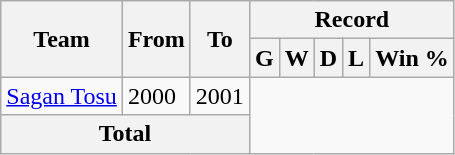<table class="wikitable" style="text-align: center">
<tr>
<th rowspan="2">Team</th>
<th rowspan="2">From</th>
<th rowspan="2">To</th>
<th colspan="5">Record</th>
</tr>
<tr>
<th>G</th>
<th>W</th>
<th>D</th>
<th>L</th>
<th>Win %</th>
</tr>
<tr>
<td align="left"><a href='#'>Sagan Tosu</a></td>
<td align="left">2000</td>
<td align="left">2001<br></td>
</tr>
<tr>
<th colspan="3">Total<br></th>
</tr>
</table>
